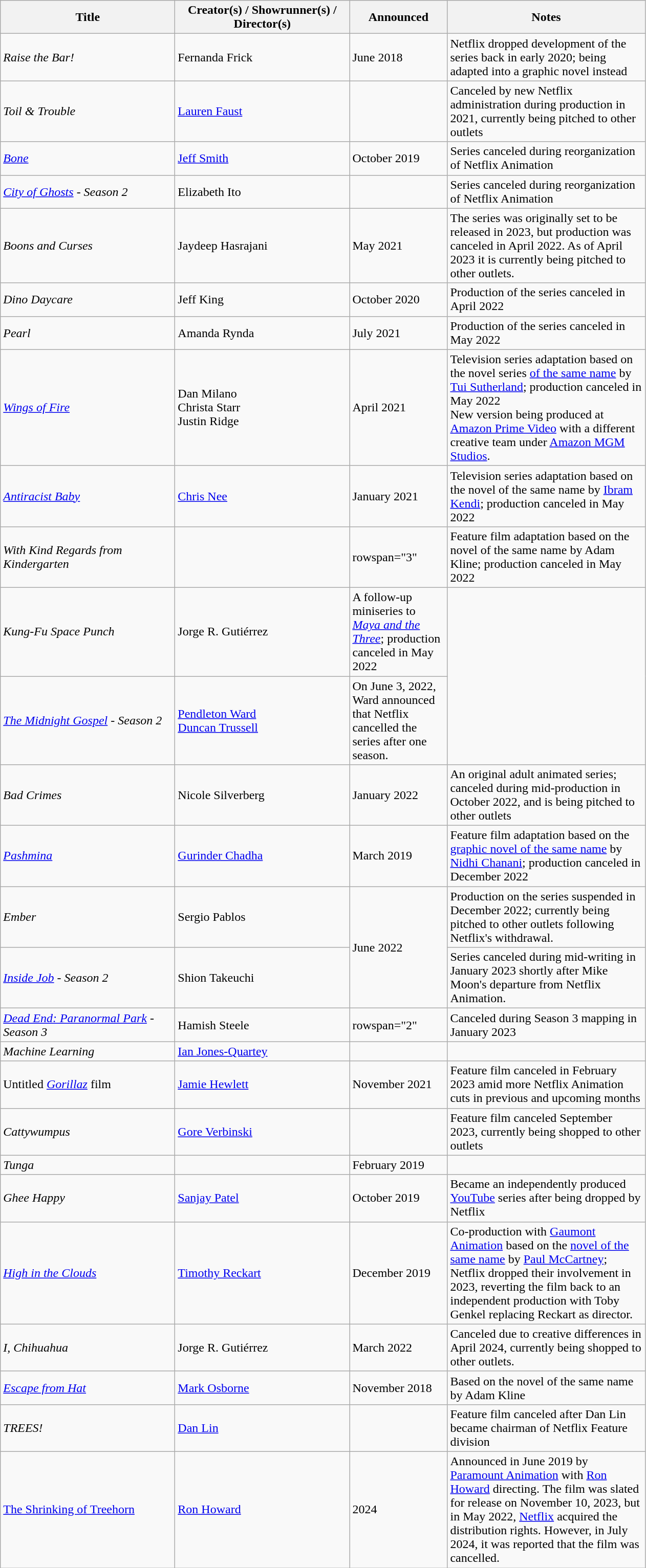<table class="wikitable">
<tr>
<th width=220>Title</th>
<th width=220>Creator(s) / Showrunner(s) / Director(s)</th>
<th width=120>Announced</th>
<th width=250>Notes</th>
</tr>
<tr>
<td><em>Raise the Bar!</em></td>
<td>Fernanda Frick</td>
<td>June 2018</td>
<td>Netflix dropped development of the series back in early 2020; being adapted into a graphic novel instead</td>
</tr>
<tr>
<td><em>Toil & Trouble</em></td>
<td><a href='#'>Lauren Faust</a></td>
<td></td>
<td>Canceled by new Netflix administration during production in 2021, currently being pitched to other outlets</td>
</tr>
<tr>
<td><em><a href='#'>Bone</a></em></td>
<td><a href='#'>Jeff Smith</a></td>
<td>October 2019</td>
<td>Series canceled during reorganization of Netflix Animation</td>
</tr>
<tr>
<td><em><a href='#'>City of Ghosts</a> - Season 2</em></td>
<td>Elizabeth Ito</td>
<td></td>
<td>Series canceled during reorganization of Netflix Animation</td>
</tr>
<tr>
<td><em>Boons and Curses</em></td>
<td>Jaydeep Hasrajani</td>
<td>May 2021</td>
<td>The series was originally set to be released in 2023, but production was canceled in April 2022. As of April 2023 it is currently being pitched to other outlets.</td>
</tr>
<tr>
<td><em>Dino Daycare</em></td>
<td>Jeff King</td>
<td>October 2020</td>
<td>Production of the series canceled in April 2022</td>
</tr>
<tr>
<td><em>Pearl</em></td>
<td>Amanda Rynda</td>
<td>July 2021</td>
<td>Production of the series canceled in May 2022</td>
</tr>
<tr>
<td><em><a href='#'>Wings of Fire</a></em></td>
<td>Dan Milano<br>Christa Starr<br>Justin Ridge</td>
<td>April 2021</td>
<td>Television series adaptation based on the novel series <a href='#'>of the same name</a> by <a href='#'>Tui Sutherland</a>; production canceled in May 2022<br>New version being produced at <a href='#'>Amazon Prime Video</a> with a different creative team under <a href='#'>Amazon MGM Studios</a>.</td>
</tr>
<tr>
<td><em><a href='#'>Antiracist Baby</a></em></td>
<td><a href='#'>Chris Nee</a></td>
<td>January 2021</td>
<td>Television series adaptation based on the novel of the same name by <a href='#'>Ibram Kendi</a>; production canceled in May 2022</td>
</tr>
<tr>
<td><em>With Kind Regards from Kindergarten</em></td>
<td></td>
<td>rowspan="3" </td>
<td>Feature film adaptation based on the novel of the same name by Adam Kline; production canceled in May 2022</td>
</tr>
<tr>
<td><em>Kung-Fu Space Punch</em></td>
<td>Jorge R. Gutiérrez</td>
<td>A follow-up miniseries to <em><a href='#'>Maya and the Three</a></em>; production canceled in May 2022</td>
</tr>
<tr>
<td><em><a href='#'>The Midnight Gospel</a> - Season 2</em></td>
<td><a href='#'>Pendleton Ward</a><br><a href='#'>Duncan Trussell</a></td>
<td>On June 3, 2022, Ward announced that Netflix cancelled the series after one season.</td>
</tr>
<tr>
<td><em>Bad Crimes</em></td>
<td>Nicole Silverberg</td>
<td>January 2022</td>
<td>An original adult animated series; canceled during mid-production in October 2022, and is being pitched to other outlets</td>
</tr>
<tr>
<td><em><a href='#'>Pashmina</a></em></td>
<td><a href='#'>Gurinder Chadha</a></td>
<td>March 2019</td>
<td>Feature film adaptation based on the <a href='#'>graphic novel of the same name</a> by <a href='#'>Nidhi Chanani</a>; production canceled in December 2022</td>
</tr>
<tr>
<td><em>Ember</em></td>
<td>Sergio Pablos</td>
<td rowspan="2">June 2022</td>
<td>Production on the series suspended in December 2022; currently being pitched to other outlets following Netflix's withdrawal.</td>
</tr>
<tr>
<td><em><a href='#'>Inside Job</a> - Season 2</em></td>
<td>Shion Takeuchi</td>
<td>Series canceled during mid-writing in January 2023 shortly after Mike Moon's departure from Netflix Animation.</td>
</tr>
<tr>
<td><em><a href='#'>Dead End: Paranormal Park</a> - Season 3</em></td>
<td>Hamish Steele</td>
<td>rowspan="2" </td>
<td>Canceled during Season 3 mapping in January 2023</td>
</tr>
<tr>
<td><em>Machine Learning</em></td>
<td><a href='#'>Ian Jones-Quartey</a></td>
<td></td>
</tr>
<tr>
<td>Untitled <em><a href='#'>Gorillaz</a></em> film</td>
<td><a href='#'>Jamie Hewlett</a></td>
<td>November 2021</td>
<td>Feature film canceled in February 2023 amid more Netflix Animation cuts in previous and upcoming months</td>
</tr>
<tr>
<td><em>Cattywumpus</em></td>
<td><a href='#'>Gore Verbinski</a></td>
<td></td>
<td>Feature film canceled September 2023, currently being shopped to other outlets</td>
</tr>
<tr>
<td><em>Tunga</em></td>
<td></td>
<td>February 2019</td>
</tr>
<tr>
<td><em>Ghee Happy</em></td>
<td><a href='#'>Sanjay Patel</a></td>
<td>October 2019</td>
<td>Became an independently produced <a href='#'>YouTube</a> series after being dropped by Netflix</td>
</tr>
<tr>
<td><em><a href='#'>High in the Clouds</a></em></td>
<td><a href='#'>Timothy Reckart</a></td>
<td>December 2019</td>
<td>Co-production with <a href='#'>Gaumont Animation</a> based on the <a href='#'>novel of the same name</a> by <a href='#'>Paul McCartney</a>; Netflix dropped their involvement in 2023, reverting the film back to an independent production with Toby Genkel replacing Reckart as director.</td>
</tr>
<tr>
<td><em>I, Chihuahua</em></td>
<td>Jorge R. Gutiérrez</td>
<td>March 2022</td>
<td>Canceled due to creative differences in April 2024, currently being shopped to other outlets.</td>
</tr>
<tr>
<td><em><a href='#'>Escape from Hat</a></em></td>
<td><a href='#'>Mark Osborne</a></td>
<td>November 2018</td>
<td>Based on the novel of the same name by Adam Kline</td>
</tr>
<tr>
<td><em>TREES!</em></td>
<td><a href='#'>Dan Lin</a></td>
<td></td>
<td>Feature film canceled after Dan Lin became chairman of Netflix Feature division</td>
</tr>
<tr>
<td><a href='#'>The Shrinking of Treehorn</a></td>
<td><a href='#'>Ron Howard</a></td>
<td>2024</td>
<td>Announced in June 2019 by <a href='#'>Paramount Animation</a> with <a href='#'>Ron Howard</a> directing. The film was slated for release on November 10, 2023, but in May 2022, <a href='#'>Netflix</a> acquired the distribution rights. However, in July 2024, it was reported that the film was cancelled.</td>
</tr>
</table>
